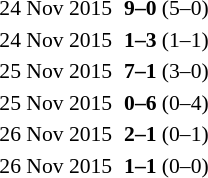<table style="font-size:90%; margin: 0 auto;">
<tr>
<td>24 Nov 2015</td>
<td align="right"><strong></strong></td>
<td align="center"><strong>9–0</strong> (5–0)</td>
<td></td>
</tr>
<tr>
<td>24 Nov 2015</td>
<td align="right"></td>
<td align="center"><strong>1–3</strong> (1–1)</td>
<td><strong></strong></td>
</tr>
<tr>
<td>25 Nov 2015</td>
<td align="right"><strong></strong></td>
<td align="center"><strong>7–1</strong> (3–0)</td>
<td></td>
</tr>
<tr>
<td>25 Nov 2015</td>
<td align="right"></td>
<td align="center"><strong>0–6</strong> (0–4)</td>
<td><strong></strong></td>
</tr>
<tr>
<td>26 Nov 2015</td>
<td align="right"><strong></strong></td>
<td align="center"><strong>2–1</strong> (0–1)</td>
<td></td>
</tr>
<tr>
<td>26 Nov 2015</td>
<td align="right"></td>
<td align="center"><strong>1–1</strong> (0–0)</td>
<td></td>
</tr>
</table>
